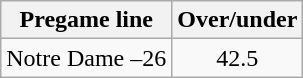<table class="wikitable">
<tr align="center">
<th style=>Pregame line</th>
<th style=>Over/under</th>
</tr>
<tr align="center">
<td>Notre Dame –26</td>
<td>42.5</td>
</tr>
</table>
